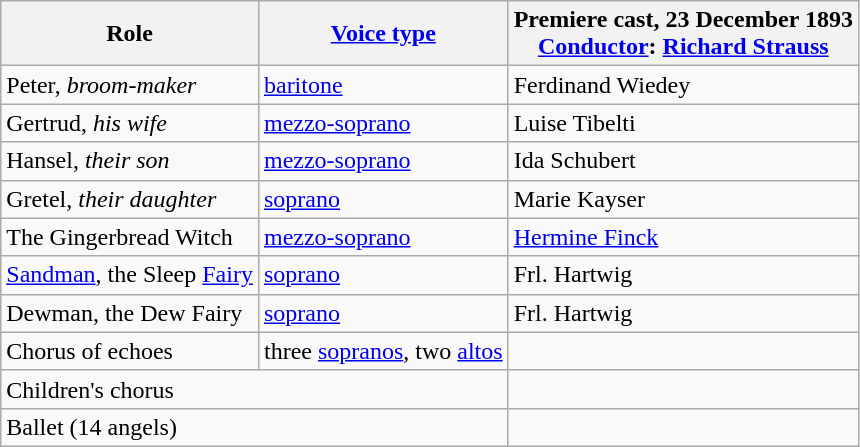<table class="wikitable">
<tr>
<th>Role</th>
<th><a href='#'>Voice type</a></th>
<th>Premiere cast, 23 December 1893<br><a href='#'>Conductor</a>: <a href='#'>Richard Strauss</a></th>
</tr>
<tr>
<td>Peter, <em>broom-maker</em></td>
<td><a href='#'>baritone</a></td>
<td>Ferdinand Wiedey</td>
</tr>
<tr>
<td>Gertrud, <em>his wife</em></td>
<td><a href='#'>mezzo-soprano</a></td>
<td>Luise Tibelti</td>
</tr>
<tr>
<td>Hansel, <em>their son</em></td>
<td><a href='#'>mezzo-soprano</a></td>
<td>Ida Schubert</td>
</tr>
<tr>
<td>Gretel, <em>their daughter</em></td>
<td><a href='#'>soprano</a></td>
<td>Marie Kayser</td>
</tr>
<tr>
<td>The Gingerbread Witch</td>
<td><a href='#'>mezzo-soprano</a></td>
<td><a href='#'>Hermine Finck</a></td>
</tr>
<tr>
<td><a href='#'>Sandman</a>, the Sleep <a href='#'>Fairy</a></td>
<td><a href='#'>soprano</a></td>
<td>Frl. Hartwig</td>
</tr>
<tr>
<td>Dewman, the Dew Fairy</td>
<td><a href='#'>soprano</a></td>
<td>Frl. Hartwig</td>
</tr>
<tr>
<td>Chorus of echoes</td>
<td>three <a href='#'>sopranos</a>, two <a href='#'>altos</a></td>
<td></td>
</tr>
<tr>
<td colspan="2">Children's chorus</td>
<td></td>
</tr>
<tr>
<td colspan="2">Ballet (14 angels)</td>
<td></td>
</tr>
</table>
